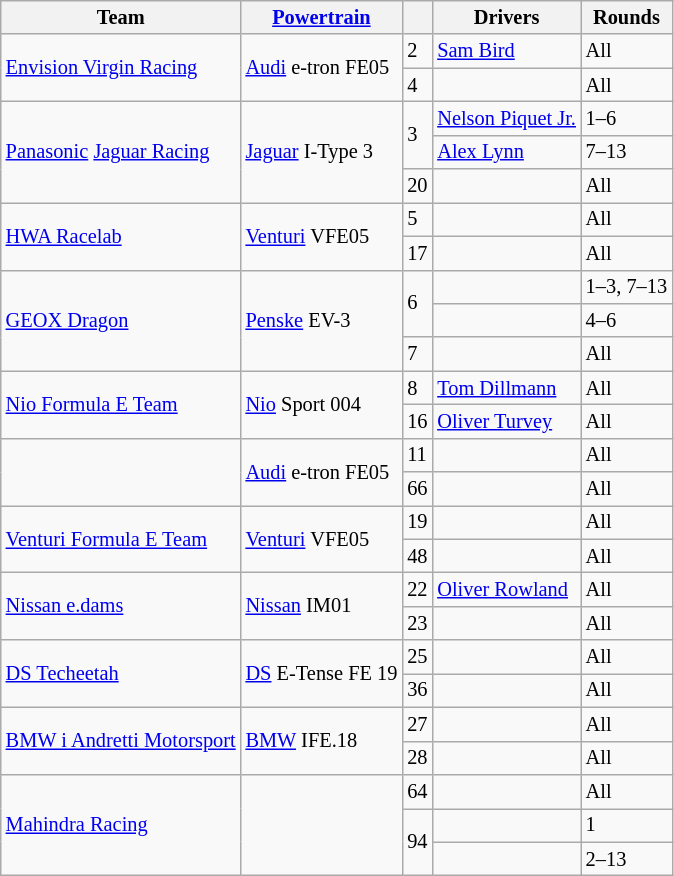<table class="wikitable" style="font-size:85%;">
<tr>
<th>Team</th>
<th><a href='#'>Powertrain</a></th>
<th></th>
<th>Drivers</th>
<th>Rounds</th>
</tr>
<tr>
<td rowspan=2> <a href='#'>Envision Virgin Racing</a></td>
<td rowspan=2><a href='#'>Audi</a> e-tron FE05</td>
<td>2</td>
<td> <a href='#'>Sam Bird</a></td>
<td>All</td>
</tr>
<tr>
<td>4</td>
<td></td>
<td>All</td>
</tr>
<tr>
<td rowspan=3> <a href='#'>Panasonic</a> <a href='#'>Jaguar Racing</a></td>
<td rowspan=3><a href='#'>Jaguar</a> I-Type 3</td>
<td rowspan=2>3</td>
<td> <a href='#'>Nelson Piquet Jr.</a></td>
<td>1–6</td>
</tr>
<tr>
<td> <a href='#'>Alex Lynn</a></td>
<td>7–13</td>
</tr>
<tr>
<td>20</td>
<td></td>
<td>All</td>
</tr>
<tr>
<td rowspan=2> <a href='#'>HWA Racelab</a></td>
<td rowspan=2><a href='#'>Venturi</a> VFE05</td>
<td>5</td>
<td></td>
<td>All</td>
</tr>
<tr>
<td>17</td>
<td></td>
<td>All</td>
</tr>
<tr>
<td rowspan=3> <a href='#'>GEOX Dragon</a></td>
<td rowspan=3><a href='#'>Penske</a> EV-3</td>
<td rowspan=2>6</td>
<td></td>
<td>1–3, 7–13</td>
</tr>
<tr>
<td></td>
<td>4–6</td>
</tr>
<tr>
<td>7</td>
<td></td>
<td>All</td>
</tr>
<tr>
<td rowspan=2> <a href='#'>Nio Formula E Team</a></td>
<td rowspan=2><a href='#'>Nio</a> Sport 004</td>
<td>8</td>
<td> <a href='#'>Tom Dillmann</a></td>
<td>All</td>
</tr>
<tr>
<td>16</td>
<td> <a href='#'>Oliver Turvey</a></td>
<td>All</td>
</tr>
<tr>
<td rowspan=2></td>
<td rowspan=2><a href='#'>Audi</a> e-tron FE05</td>
<td>11</td>
<td></td>
<td>All</td>
</tr>
<tr>
<td>66</td>
<td></td>
<td>All</td>
</tr>
<tr>
<td rowspan=2> <a href='#'>Venturi Formula E Team</a></td>
<td rowspan=2><a href='#'>Venturi</a> VFE05</td>
<td>19</td>
<td></td>
<td>All</td>
</tr>
<tr>
<td>48</td>
<td></td>
<td>All</td>
</tr>
<tr>
<td rowspan=2> <a href='#'>Nissan e.dams</a></td>
<td rowspan=2><a href='#'>Nissan</a> IM01</td>
<td>22</td>
<td> <a href='#'>Oliver Rowland</a></td>
<td>All</td>
</tr>
<tr>
<td>23</td>
<td></td>
<td>All</td>
</tr>
<tr>
<td rowspan=2> <a href='#'>DS Techeetah</a></td>
<td rowspan=2><a href='#'>DS</a> E-Tense FE 19</td>
<td>25</td>
<td></td>
<td>All</td>
</tr>
<tr>
<td>36</td>
<td></td>
<td>All</td>
</tr>
<tr>
<td rowspan=2> <a href='#'>BMW i Andretti Motorsport</a></td>
<td rowspan=2><a href='#'>BMW</a> IFE.18</td>
<td>27</td>
<td></td>
<td>All</td>
</tr>
<tr>
<td>28</td>
<td></td>
<td>All</td>
</tr>
<tr>
<td rowspan=3> <a href='#'>Mahindra Racing</a></td>
<td rowspan=3></td>
<td>64</td>
<td></td>
<td>All</td>
</tr>
<tr>
<td rowspan=2>94</td>
<td></td>
<td>1</td>
</tr>
<tr>
<td></td>
<td>2–13</td>
</tr>
</table>
